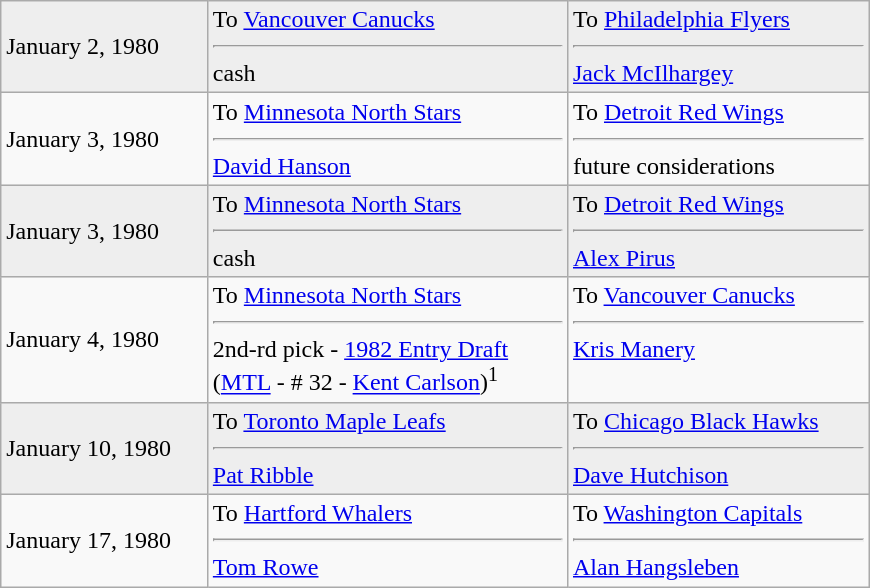<table class="wikitable" style="border:1px solid #999; width:580px;">
<tr style="background:#eee;">
<td>January 2, 1980</td>
<td valign="top">To <a href='#'>Vancouver Canucks</a><hr>cash</td>
<td valign="top">To <a href='#'>Philadelphia Flyers</a><hr><a href='#'>Jack McIlhargey</a></td>
</tr>
<tr>
<td>January 3, 1980</td>
<td valign="top">To <a href='#'>Minnesota North Stars</a><hr><a href='#'>David Hanson</a></td>
<td valign="top">To <a href='#'>Detroit Red Wings</a><hr>future considerations</td>
</tr>
<tr style="background:#eee;">
<td>January 3, 1980</td>
<td valign="top">To <a href='#'>Minnesota North Stars</a><hr>cash</td>
<td valign="top">To <a href='#'>Detroit Red Wings</a><hr><a href='#'>Alex Pirus</a></td>
</tr>
<tr>
<td>January 4, 1980</td>
<td valign="top">To <a href='#'>Minnesota North Stars</a><hr>2nd-rd pick - <a href='#'>1982 Entry Draft</a><br>(<a href='#'>MTL</a> - # 32 - <a href='#'>Kent Carlson</a>)<sup>1</sup></td>
<td valign="top">To <a href='#'>Vancouver Canucks</a><hr><a href='#'>Kris Manery</a></td>
</tr>
<tr style="background:#eee;">
<td>January 10, 1980</td>
<td valign="top">To <a href='#'>Toronto Maple Leafs</a><hr><a href='#'>Pat Ribble</a></td>
<td valign="top">To <a href='#'>Chicago Black Hawks</a><hr><a href='#'>Dave Hutchison</a></td>
</tr>
<tr>
<td>January 17, 1980</td>
<td valign="top">To <a href='#'>Hartford Whalers</a><hr><a href='#'>Tom Rowe</a></td>
<td valign="top">To <a href='#'>Washington Capitals</a><hr><a href='#'>Alan Hangsleben</a></td>
</tr>
</table>
